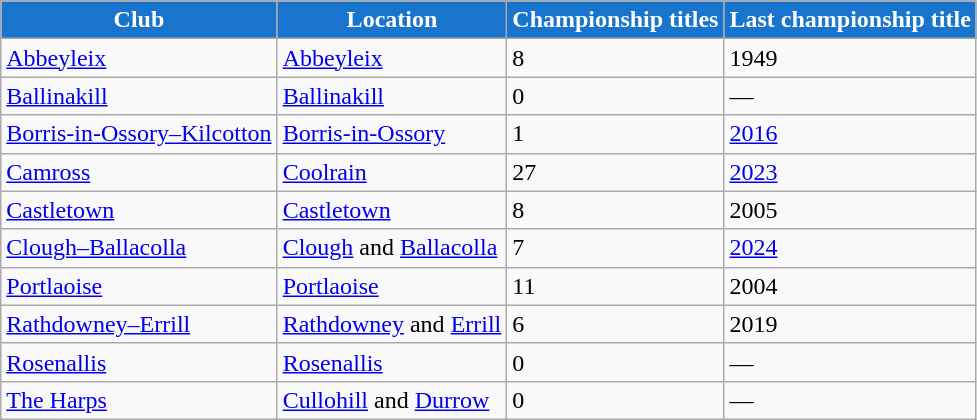<table class="wikitable sortable">
<tr>
<th style="background:#1874CD;color:white">Club</th>
<th style="background:#1874CD;color:white">Location</th>
<th style="background:#1874CD;color:white">Championship titles</th>
<th style="background:#1874CD;color:white">Last championship title</th>
</tr>
<tr>
<td><a href='#'>Abbeyleix</a></td>
<td><a href='#'>Abbeyleix</a></td>
<td>8</td>
<td>1949</td>
</tr>
<tr>
<td><a href='#'>Ballinakill</a></td>
<td><a href='#'>Ballinakill</a></td>
<td>0</td>
<td>—</td>
</tr>
<tr>
<td><a href='#'>Borris-in-Ossory–Kilcotton</a></td>
<td><a href='#'>Borris-in-Ossory</a></td>
<td>1</td>
<td><a href='#'>2016</a></td>
</tr>
<tr>
<td><a href='#'>Camross</a></td>
<td><a href='#'>Coolrain</a></td>
<td>27</td>
<td><a href='#'>2023</a></td>
</tr>
<tr>
<td><a href='#'>Castletown</a></td>
<td><a href='#'>Castletown</a></td>
<td>8</td>
<td>2005</td>
</tr>
<tr>
<td><a href='#'>Clough–Ballacolla</a></td>
<td><a href='#'>Clough</a> and <a href='#'>Ballacolla</a></td>
<td>7</td>
<td><a href='#'>2024</a></td>
</tr>
<tr>
<td><a href='#'>Portlaoise</a></td>
<td><a href='#'>Portlaoise</a></td>
<td>11</td>
<td>2004</td>
</tr>
<tr>
<td><a href='#'>Rathdowney–Errill</a></td>
<td><a href='#'>Rathdowney</a> and <a href='#'>Errill</a></td>
<td>6</td>
<td>2019</td>
</tr>
<tr>
<td><a href='#'>Rosenallis</a></td>
<td><a href='#'>Rosenallis</a></td>
<td>0</td>
<td>—</td>
</tr>
<tr>
<td><a href='#'>The Harps</a></td>
<td><a href='#'>Cullohill</a> and <a href='#'>Durrow</a></td>
<td>0</td>
<td>—</td>
</tr>
</table>
